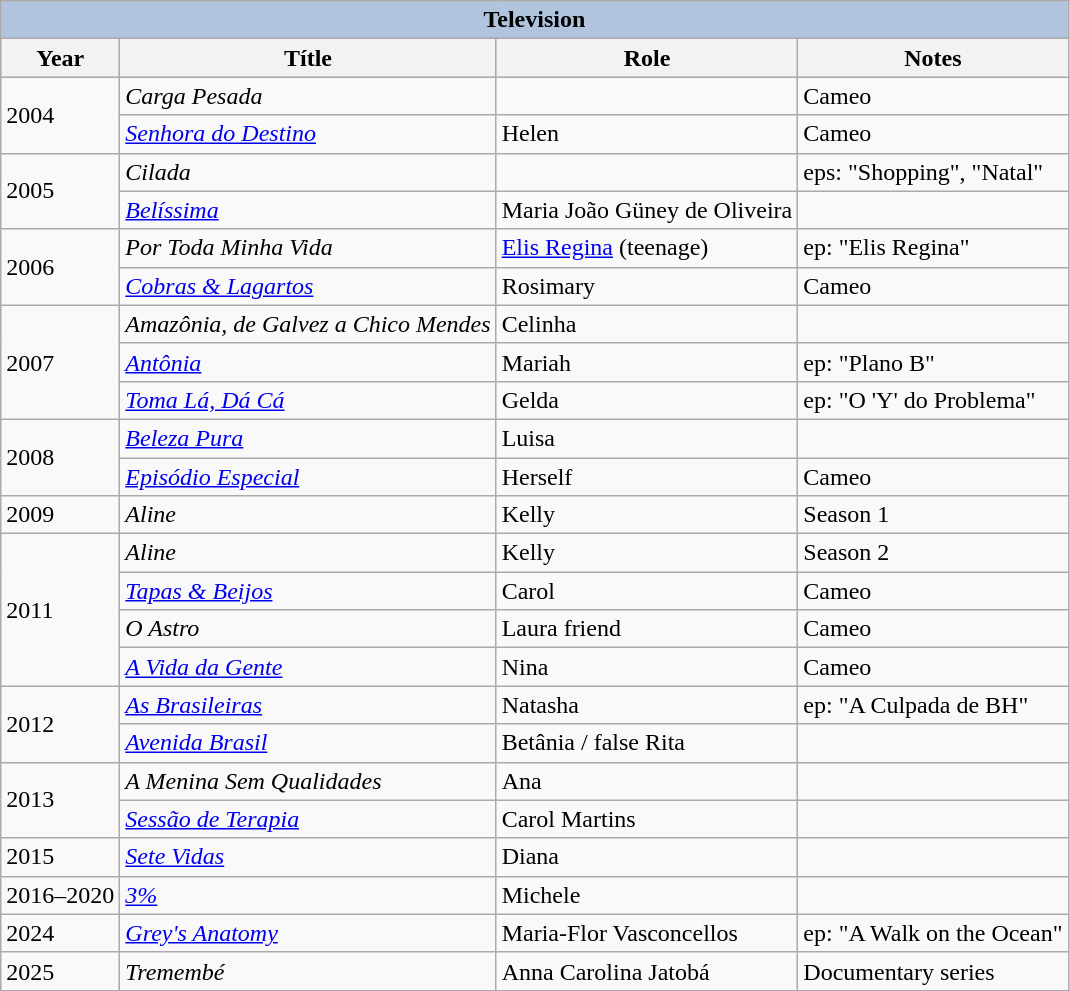<table class="wikitable">
<tr style="background:#ccc; text-align:center;">
<th colspan="4" style="background: LightSteelBlue;">Television</th>
</tr>
<tr style="background:#ccc; text-align:center;">
<th>Year</th>
<th>Títle</th>
<th>Role</th>
<th>Notes</th>
</tr>
<tr>
<td rowspan="2">2004</td>
<td><em>Carga Pesada</em></td>
<td></td>
<td>Cameo</td>
</tr>
<tr>
<td><em><a href='#'>Senhora do Destino</a></em></td>
<td>Helen</td>
<td>Cameo</td>
</tr>
<tr>
<td rowspan="2">2005</td>
<td><em>Cilada</em></td>
<td></td>
<td>eps: "Shopping", "Natal"</td>
</tr>
<tr>
<td><em><a href='#'>Belíssima</a></em></td>
<td>Maria João Güney de Oliveira</td>
<td></td>
</tr>
<tr>
<td rowspan="2">2006</td>
<td><em>Por Toda Minha Vida</em></td>
<td><a href='#'>Elis Regina</a> (teenage)</td>
<td>ep: "Elis Regina"</td>
</tr>
<tr>
<td><em><a href='#'>Cobras & Lagartos</a></em></td>
<td>Rosimary</td>
<td>Cameo</td>
</tr>
<tr>
<td rowspan="3">2007</td>
<td><em>Amazônia, de Galvez a Chico Mendes</em></td>
<td>Celinha</td>
<td></td>
</tr>
<tr>
<td><em><a href='#'>Antônia</a></em></td>
<td>Mariah</td>
<td>ep: "Plano B"</td>
</tr>
<tr>
<td><em><a href='#'>Toma Lá, Dá Cá</a></em></td>
<td>Gelda</td>
<td>ep: "O 'Y' do Problema"</td>
</tr>
<tr>
<td rowspan="2">2008</td>
<td><em><a href='#'>Beleza Pura</a></em></td>
<td>Luisa</td>
<td></td>
</tr>
<tr>
<td><em><a href='#'>Episódio Especial</a></em></td>
<td>Herself</td>
<td>Cameo</td>
</tr>
<tr>
<td>2009</td>
<td><em>Aline</em></td>
<td>Kelly</td>
<td>Season 1</td>
</tr>
<tr>
<td rowspan="4">2011</td>
<td><em>Aline</em></td>
<td>Kelly</td>
<td>Season 2</td>
</tr>
<tr>
<td><em><a href='#'>Tapas & Beijos</a></em></td>
<td>Carol</td>
<td>Cameo</td>
</tr>
<tr>
<td><em>O Astro</em></td>
<td>Laura friend</td>
<td>Cameo</td>
</tr>
<tr>
<td><em><a href='#'>A Vida da Gente</a></em></td>
<td>Nina</td>
<td>Cameo</td>
</tr>
<tr>
<td rowspan="2">2012</td>
<td><em><a href='#'>As Brasileiras</a></em></td>
<td>Natasha</td>
<td>ep: "A Culpada de BH"</td>
</tr>
<tr>
<td><em><a href='#'>Avenida Brasil</a></em></td>
<td>Betânia / false Rita</td>
<td></td>
</tr>
<tr>
<td rowspan="2">2013</td>
<td><em>A Menina Sem Qualidades</em></td>
<td>Ana</td>
<td></td>
</tr>
<tr>
<td><em><a href='#'>Sessão de Terapia</a></em></td>
<td>Carol Martins</td>
<td></td>
</tr>
<tr>
<td>2015</td>
<td><em><a href='#'>Sete Vidas</a></em></td>
<td>Diana</td>
<td></td>
</tr>
<tr>
<td>2016–2020</td>
<td><em><a href='#'>3%</a></em></td>
<td>Michele</td>
<td></td>
</tr>
<tr>
<td>2024</td>
<td><em><a href='#'>Grey's Anatomy</a></em></td>
<td>Maria-Flor Vasconcellos</td>
<td>ep: "A Walk on the Ocean"</td>
</tr>
<tr>
<td>2025</td>
<td><em>Tremembé</em></td>
<td>Anna Carolina Jatobá</td>
<td>Documentary series</td>
</tr>
<tr>
</tr>
</table>
